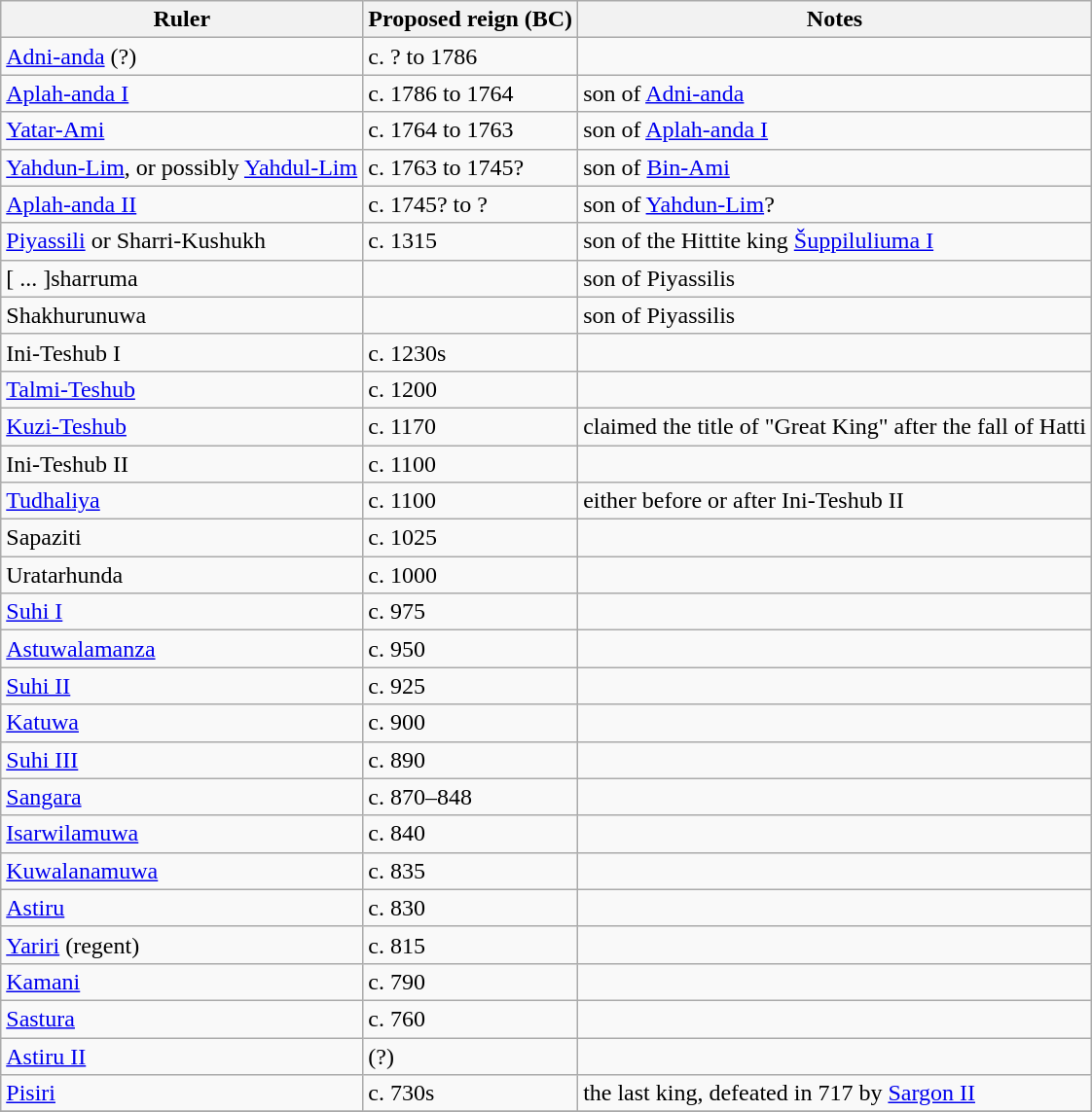<table class="wikitable">
<tr>
<th>Ruler</th>
<th>Proposed reign (BC)</th>
<th>Notes</th>
</tr>
<tr>
<td><a href='#'>Adni-anda</a> (?)</td>
<td>c. ? to 1786</td>
<td></td>
</tr>
<tr>
<td><a href='#'>Aplah-anda I</a></td>
<td>c. 1786 to 1764</td>
<td>son of <a href='#'>Adni-anda</a></td>
</tr>
<tr>
<td><a href='#'>Yatar-Ami</a></td>
<td>c. 1764 to 1763</td>
<td>son of <a href='#'>Aplah-anda I</a></td>
</tr>
<tr>
<td><a href='#'>Yahdun-Lim</a>, or possibly <a href='#'>Yahdul-Lim</a></td>
<td>c. 1763 to 1745?</td>
<td>son of <a href='#'>Bin-Ami</a></td>
</tr>
<tr>
<td><a href='#'>Aplah-anda II</a></td>
<td>c. 1745? to ?</td>
<td>son of <a href='#'>Yahdun-Lim</a>?</td>
</tr>
<tr>
<td><a href='#'>Piyassili</a> or Sharri-Kushukh</td>
<td>c. 1315</td>
<td>son of the Hittite king <a href='#'>Šuppiluliuma I</a></td>
</tr>
<tr>
<td>[ ... ]sharruma</td>
<td></td>
<td>son of Piyassilis</td>
</tr>
<tr>
<td>Shakhurunuwa</td>
<td></td>
<td>son of Piyassilis</td>
</tr>
<tr>
<td>Ini-Teshub I</td>
<td>c. 1230s</td>
<td></td>
</tr>
<tr>
<td><a href='#'>Talmi-Teshub</a></td>
<td>c. 1200</td>
<td></td>
</tr>
<tr>
<td><a href='#'>Kuzi-Teshub</a></td>
<td>c. 1170</td>
<td>claimed the title of "Great King" after the fall of Hatti</td>
</tr>
<tr>
<td>Ini-Teshub II</td>
<td>c. 1100</td>
<td></td>
</tr>
<tr>
<td><a href='#'>Tudhaliya</a></td>
<td>c. 1100</td>
<td>either before or after Ini-Teshub II</td>
</tr>
<tr>
<td>Sapaziti</td>
<td>c. 1025</td>
<td></td>
</tr>
<tr>
<td>Uratarhunda</td>
<td>c. 1000</td>
<td></td>
</tr>
<tr>
<td><a href='#'>Suhi I</a></td>
<td>c. 975</td>
<td></td>
</tr>
<tr>
<td><a href='#'>Astuwalamanza</a></td>
<td>c. 950</td>
<td></td>
</tr>
<tr>
<td><a href='#'>Suhi II</a></td>
<td>c. 925</td>
<td></td>
</tr>
<tr>
<td><a href='#'>Katuwa</a></td>
<td>c. 900</td>
<td></td>
</tr>
<tr>
<td><a href='#'>Suhi III</a></td>
<td>c. 890</td>
<td></td>
</tr>
<tr>
<td><a href='#'>Sangara</a></td>
<td>c. 870–848</td>
<td></td>
</tr>
<tr>
<td><a href='#'>Isarwilamuwa</a></td>
<td>c. 840</td>
<td></td>
</tr>
<tr>
<td><a href='#'>Kuwalanamuwa</a></td>
<td>c. 835</td>
<td></td>
</tr>
<tr>
<td><a href='#'>Astiru</a></td>
<td>c. 830</td>
<td></td>
</tr>
<tr>
<td><a href='#'>Yariri</a> (regent)</td>
<td>c. 815</td>
<td></td>
</tr>
<tr>
<td><a href='#'>Kamani</a></td>
<td>c. 790</td>
<td></td>
</tr>
<tr>
<td><a href='#'>Sastura</a></td>
<td>c. 760</td>
<td></td>
</tr>
<tr>
<td><a href='#'>Astiru II</a></td>
<td>(?)</td>
<td></td>
</tr>
<tr>
<td><a href='#'>Pisiri</a></td>
<td>c. 730s</td>
<td>the last king, defeated in 717 by <a href='#'>Sargon II</a></td>
</tr>
<tr>
</tr>
</table>
